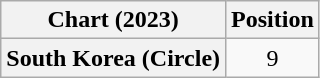<table class="wikitable plainrowheaders" style="text-align:center">
<tr>
<th scope="col">Chart (2023)</th>
<th scope="col">Position</th>
</tr>
<tr>
<th scope="row">South Korea (Circle)</th>
<td>9</td>
</tr>
</table>
